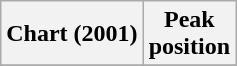<table class="wikitable plainrowheaders" style="text-align:center;">
<tr>
<th>Chart (2001)</th>
<th>Peak<br>position</th>
</tr>
<tr>
</tr>
</table>
